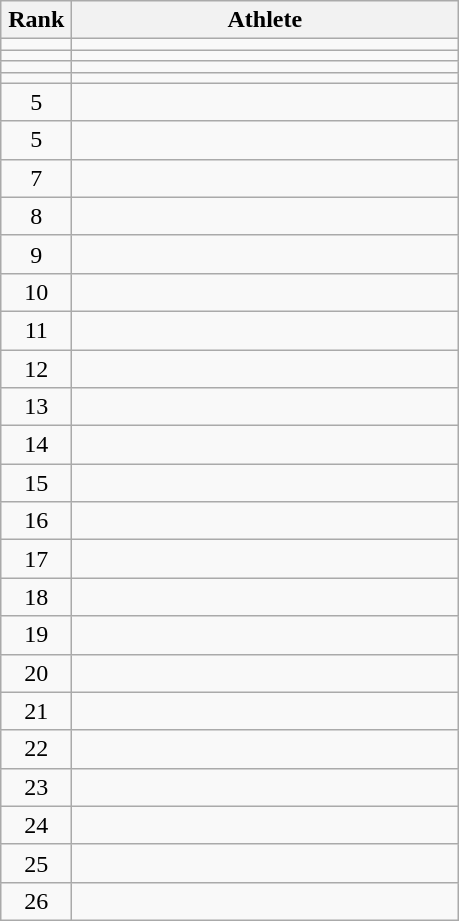<table class="wikitable" style="text-align: center;">
<tr>
<th width=40>Rank</th>
<th width=250>Athlete</th>
</tr>
<tr>
<td></td>
<td align="left"></td>
</tr>
<tr>
<td></td>
<td align="left"></td>
</tr>
<tr>
<td></td>
<td align="left"></td>
</tr>
<tr>
<td></td>
<td align="left"></td>
</tr>
<tr>
<td>5</td>
<td align="left"></td>
</tr>
<tr>
<td>5</td>
<td align="left"></td>
</tr>
<tr>
<td>7</td>
<td align="left"></td>
</tr>
<tr>
<td>8</td>
<td align="left"></td>
</tr>
<tr>
<td>9</td>
<td align="left"></td>
</tr>
<tr>
<td>10</td>
<td align="left"></td>
</tr>
<tr>
<td>11</td>
<td align="left"></td>
</tr>
<tr>
<td>12</td>
<td align="left"></td>
</tr>
<tr>
<td>13</td>
<td align="left"></td>
</tr>
<tr>
<td>14</td>
<td align="left"></td>
</tr>
<tr>
<td>15</td>
<td align="left"></td>
</tr>
<tr>
<td>16</td>
<td align="left"></td>
</tr>
<tr>
<td>17</td>
<td align="left"></td>
</tr>
<tr>
<td>18</td>
<td align="left"></td>
</tr>
<tr>
<td>19</td>
<td align="left"></td>
</tr>
<tr>
<td>20</td>
<td align="left"></td>
</tr>
<tr>
<td>21</td>
<td align="left"></td>
</tr>
<tr>
<td>22</td>
<td align="left"></td>
</tr>
<tr>
<td>23</td>
<td align="left"></td>
</tr>
<tr>
<td>24</td>
<td align="left"></td>
</tr>
<tr>
<td>25</td>
<td align="left"></td>
</tr>
<tr>
<td>26</td>
<td align="left"></td>
</tr>
</table>
